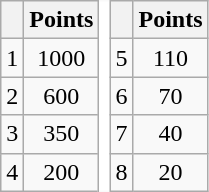<table class="wikitable" style="text-align:center">
<tr>
<th></th>
<th>Points</th>
<td rowspan="5" style="background:#fff;border-top-style:hidden; border-bottom-style:hidden;"></td>
<th></th>
<th>Points</th>
</tr>
<tr>
<td>1</td>
<td>1000</td>
<td>5</td>
<td>110</td>
</tr>
<tr>
<td>2</td>
<td>600</td>
<td>6</td>
<td>70</td>
</tr>
<tr>
<td>3</td>
<td>350</td>
<td>7</td>
<td>40</td>
</tr>
<tr>
<td>4</td>
<td>200</td>
<td>8</td>
<td>20</td>
</tr>
</table>
